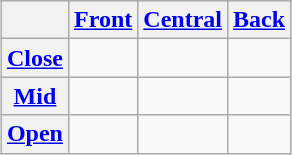<table class="wikitable" style="margin:1em auto; text-align: center;">
<tr>
<th></th>
<th><a href='#'>Front</a></th>
<th><a href='#'>Central</a></th>
<th><a href='#'>Back</a></th>
</tr>
<tr>
<th><a href='#'>Close</a></th>
<td></td>
<td></td>
<td></td>
</tr>
<tr>
<th><a href='#'>Mid</a></th>
<td></td>
<td></td>
<td></td>
</tr>
<tr>
<th><a href='#'>Open</a></th>
<td></td>
<td></td>
<td></td>
</tr>
</table>
